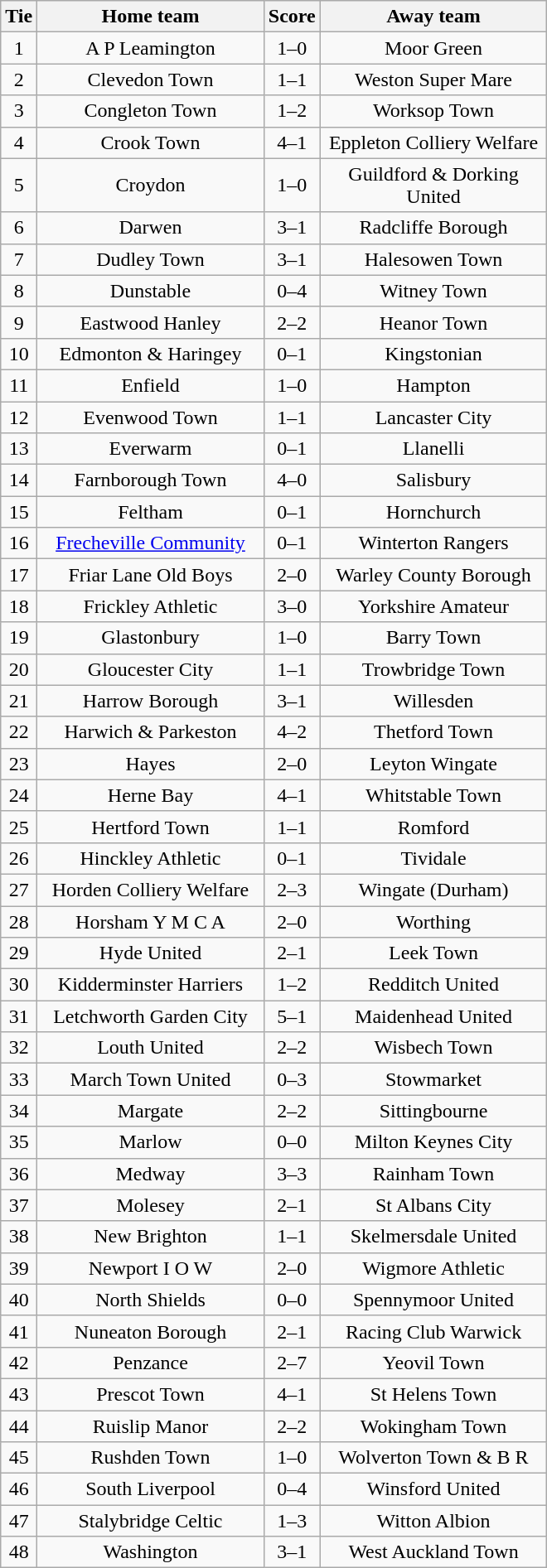<table class="wikitable" style="text-align:center;">
<tr>
<th width=20>Tie</th>
<th width=175>Home team</th>
<th width=20>Score</th>
<th width=175>Away team</th>
</tr>
<tr>
<td>1</td>
<td>A P Leamington</td>
<td>1–0</td>
<td>Moor Green</td>
</tr>
<tr>
<td>2</td>
<td>Clevedon Town</td>
<td>1–1</td>
<td>Weston Super Mare</td>
</tr>
<tr>
<td>3</td>
<td>Congleton Town</td>
<td>1–2</td>
<td>Worksop Town</td>
</tr>
<tr>
<td>4</td>
<td>Crook Town</td>
<td>4–1</td>
<td>Eppleton Colliery Welfare</td>
</tr>
<tr>
<td>5</td>
<td>Croydon</td>
<td>1–0</td>
<td>Guildford & Dorking United</td>
</tr>
<tr>
<td>6</td>
<td>Darwen</td>
<td>3–1</td>
<td>Radcliffe Borough</td>
</tr>
<tr>
<td>7</td>
<td>Dudley Town</td>
<td>3–1</td>
<td>Halesowen Town</td>
</tr>
<tr>
<td>8</td>
<td>Dunstable</td>
<td>0–4</td>
<td>Witney Town</td>
</tr>
<tr>
<td>9</td>
<td>Eastwood Hanley</td>
<td>2–2</td>
<td>Heanor Town</td>
</tr>
<tr>
<td>10</td>
<td>Edmonton & Haringey</td>
<td>0–1</td>
<td>Kingstonian</td>
</tr>
<tr>
<td>11</td>
<td>Enfield</td>
<td>1–0</td>
<td>Hampton</td>
</tr>
<tr>
<td>12</td>
<td>Evenwood Town</td>
<td>1–1</td>
<td>Lancaster City</td>
</tr>
<tr>
<td>13</td>
<td>Everwarm</td>
<td>0–1</td>
<td>Llanelli</td>
</tr>
<tr>
<td>14</td>
<td>Farnborough Town</td>
<td>4–0</td>
<td>Salisbury</td>
</tr>
<tr>
<td>15</td>
<td>Feltham</td>
<td>0–1</td>
<td>Hornchurch</td>
</tr>
<tr>
<td>16</td>
<td><a href='#'>Frecheville Community</a></td>
<td>0–1</td>
<td>Winterton Rangers</td>
</tr>
<tr>
<td>17</td>
<td>Friar Lane Old Boys</td>
<td>2–0</td>
<td>Warley County Borough</td>
</tr>
<tr>
<td>18</td>
<td>Frickley Athletic</td>
<td>3–0</td>
<td>Yorkshire Amateur</td>
</tr>
<tr>
<td>19</td>
<td>Glastonbury</td>
<td>1–0</td>
<td>Barry Town</td>
</tr>
<tr>
<td>20</td>
<td>Gloucester City</td>
<td>1–1</td>
<td>Trowbridge Town</td>
</tr>
<tr>
<td>21</td>
<td>Harrow Borough</td>
<td>3–1</td>
<td>Willesden</td>
</tr>
<tr>
<td>22</td>
<td>Harwich & Parkeston</td>
<td>4–2</td>
<td>Thetford Town</td>
</tr>
<tr>
<td>23</td>
<td>Hayes</td>
<td>2–0</td>
<td>Leyton Wingate</td>
</tr>
<tr>
<td>24</td>
<td>Herne Bay</td>
<td>4–1</td>
<td>Whitstable Town</td>
</tr>
<tr>
<td>25</td>
<td>Hertford Town</td>
<td>1–1</td>
<td>Romford</td>
</tr>
<tr>
<td>26</td>
<td>Hinckley Athletic</td>
<td>0–1</td>
<td>Tividale</td>
</tr>
<tr>
<td>27</td>
<td>Horden Colliery Welfare</td>
<td>2–3</td>
<td>Wingate (Durham)</td>
</tr>
<tr>
<td>28</td>
<td>Horsham Y M C A</td>
<td>2–0</td>
<td>Worthing</td>
</tr>
<tr>
<td>29</td>
<td>Hyde United</td>
<td>2–1</td>
<td>Leek Town</td>
</tr>
<tr>
<td>30</td>
<td>Kidderminster Harriers</td>
<td>1–2</td>
<td>Redditch United</td>
</tr>
<tr>
<td>31</td>
<td>Letchworth Garden City</td>
<td>5–1</td>
<td>Maidenhead United</td>
</tr>
<tr>
<td>32</td>
<td>Louth United</td>
<td>2–2</td>
<td>Wisbech Town</td>
</tr>
<tr>
<td>33</td>
<td>March Town United</td>
<td>0–3</td>
<td>Stowmarket</td>
</tr>
<tr>
<td>34</td>
<td>Margate</td>
<td>2–2</td>
<td>Sittingbourne</td>
</tr>
<tr>
<td>35</td>
<td>Marlow</td>
<td>0–0</td>
<td>Milton Keynes City</td>
</tr>
<tr>
<td>36</td>
<td>Medway</td>
<td>3–3</td>
<td>Rainham Town</td>
</tr>
<tr>
<td>37</td>
<td>Molesey</td>
<td>2–1</td>
<td>St Albans City</td>
</tr>
<tr>
<td>38</td>
<td>New Brighton</td>
<td>1–1</td>
<td>Skelmersdale United</td>
</tr>
<tr>
<td>39</td>
<td>Newport I O W</td>
<td>2–0</td>
<td>Wigmore Athletic</td>
</tr>
<tr>
<td>40</td>
<td>North Shields</td>
<td>0–0</td>
<td>Spennymoor United</td>
</tr>
<tr>
<td>41</td>
<td>Nuneaton Borough</td>
<td>2–1</td>
<td>Racing Club Warwick</td>
</tr>
<tr>
<td>42</td>
<td>Penzance</td>
<td>2–7</td>
<td>Yeovil Town</td>
</tr>
<tr>
<td>43</td>
<td>Prescot Town</td>
<td>4–1</td>
<td>St Helens Town</td>
</tr>
<tr>
<td>44</td>
<td>Ruislip Manor</td>
<td>2–2</td>
<td>Wokingham Town</td>
</tr>
<tr>
<td>45</td>
<td>Rushden Town</td>
<td>1–0</td>
<td>Wolverton Town & B R</td>
</tr>
<tr>
<td>46</td>
<td>South Liverpool</td>
<td>0–4</td>
<td>Winsford United</td>
</tr>
<tr>
<td>47</td>
<td>Stalybridge Celtic</td>
<td>1–3</td>
<td>Witton Albion</td>
</tr>
<tr>
<td>48</td>
<td>Washington</td>
<td>3–1</td>
<td>West Auckland Town</td>
</tr>
</table>
